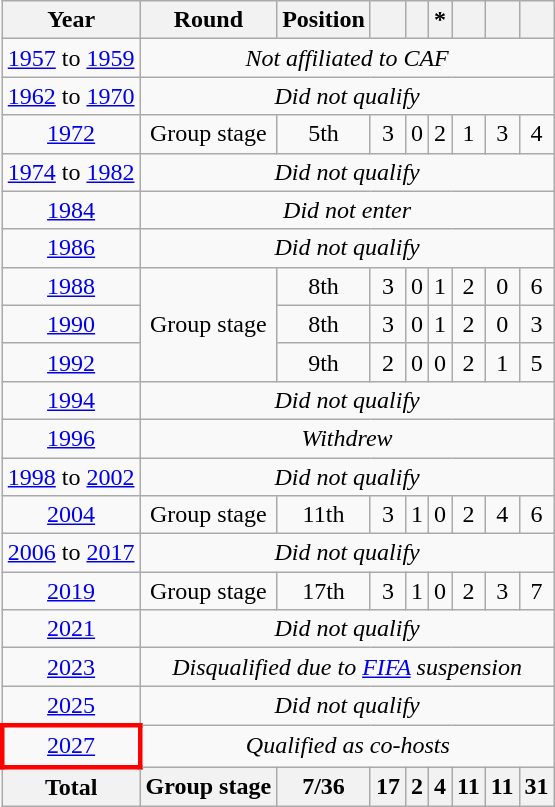<table class="wikitable" style="text-align: center;">
<tr>
<th>Year</th>
<th>Round</th>
<th>Position</th>
<th></th>
<th></th>
<th>*</th>
<th></th>
<th></th>
<th></th>
</tr>
<tr>
<td> <a href='#'>1957</a> to  <a href='#'>1959</a></td>
<td colspan=8><em>Not affiliated to CAF</em></td>
</tr>
<tr>
<td> <a href='#'>1962</a> to  <a href='#'>1970</a></td>
<td colspan=8><em>Did not qualify</em></td>
</tr>
<tr>
<td> <a href='#'>1972</a></td>
<td>Group stage</td>
<td>5th</td>
<td>3</td>
<td>0</td>
<td>2</td>
<td>1</td>
<td>3</td>
<td>4</td>
</tr>
<tr>
<td> <a href='#'>1974</a> to  <a href='#'>1982</a></td>
<td colspan=8><em>Did not qualify</em></td>
</tr>
<tr>
<td> <a href='#'>1984</a></td>
<td colspan=8><em>Did not enter</em></td>
</tr>
<tr>
<td> <a href='#'>1986</a></td>
<td colspan=8><em>Did not qualify</em></td>
</tr>
<tr>
<td> <a href='#'>1988</a></td>
<td rowspan=3>Group stage</td>
<td>8th</td>
<td>3</td>
<td>0</td>
<td>1</td>
<td>2</td>
<td>0</td>
<td>6</td>
</tr>
<tr>
<td> <a href='#'>1990</a></td>
<td>8th</td>
<td>3</td>
<td>0</td>
<td>1</td>
<td>2</td>
<td>0</td>
<td>3</td>
</tr>
<tr>
<td> <a href='#'>1992</a></td>
<td>9th</td>
<td>2</td>
<td>0</td>
<td>0</td>
<td>2</td>
<td>1</td>
<td>5</td>
</tr>
<tr>
<td> <a href='#'>1994</a></td>
<td colspan=8><em>Did not qualify</em></td>
</tr>
<tr>
<td> <a href='#'>1996</a></td>
<td colspan=8><em>Withdrew</em></td>
</tr>
<tr>
<td> <a href='#'>1998</a> to  <a href='#'>2002</a></td>
<td colspan=8><em>Did not qualify</em></td>
</tr>
<tr>
<td> <a href='#'>2004</a></td>
<td>Group stage</td>
<td>11th</td>
<td>3</td>
<td>1</td>
<td>0</td>
<td>2</td>
<td>4</td>
<td>6</td>
</tr>
<tr>
<td> <a href='#'>2006</a> to  <a href='#'>2017</a></td>
<td colspan=8><em>Did not qualify</em></td>
</tr>
<tr>
<td> <a href='#'>2019</a></td>
<td>Group stage</td>
<td>17th</td>
<td>3</td>
<td>1</td>
<td>0</td>
<td>2</td>
<td>3</td>
<td>7</td>
</tr>
<tr>
<td> <a href='#'>2021</a></td>
<td colspan=8><em>Did not qualify</em></td>
</tr>
<tr>
<td> <a href='#'>2023</a></td>
<td colspan=8><em>Disqualified due to <a href='#'>FIFA</a> suspension</em></td>
</tr>
<tr>
<td> <a href='#'>2025</a></td>
<td colspan=8><em>Did not qualify</em></td>
</tr>
<tr>
<td style="border: 3px solid red">   <a href='#'>2027</a></td>
<td colspan=8><em>Qualified as co-hosts</em></td>
</tr>
<tr>
<th>Total</th>
<th>Group stage</th>
<th>7/36</th>
<th>17</th>
<th>2</th>
<th>4</th>
<th>11</th>
<th>11</th>
<th>31</th>
</tr>
</table>
